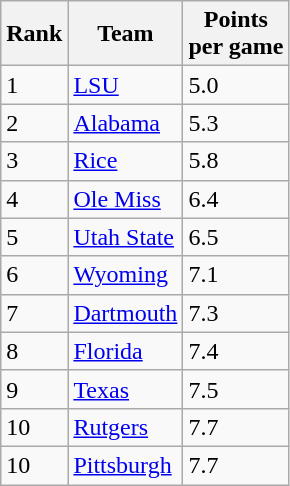<table class="wikitable sortable">
<tr>
<th>Rank</th>
<th>Team</th>
<th>Points<br>per game</th>
</tr>
<tr>
<td>1</td>
<td><a href='#'>LSU</a></td>
<td>5.0</td>
</tr>
<tr>
<td>2</td>
<td><a href='#'>Alabama</a></td>
<td>5.3</td>
</tr>
<tr>
<td>3</td>
<td><a href='#'>Rice</a></td>
<td>5.8</td>
</tr>
<tr>
<td>4</td>
<td><a href='#'>Ole Miss</a></td>
<td>6.4</td>
</tr>
<tr>
<td>5</td>
<td><a href='#'>Utah State</a></td>
<td>6.5</td>
</tr>
<tr>
<td>6</td>
<td><a href='#'>Wyoming</a></td>
<td>7.1</td>
</tr>
<tr>
<td>7</td>
<td><a href='#'>Dartmouth</a></td>
<td>7.3</td>
</tr>
<tr>
<td>8</td>
<td><a href='#'>Florida</a></td>
<td>7.4</td>
</tr>
<tr>
<td>9</td>
<td><a href='#'>Texas</a></td>
<td>7.5</td>
</tr>
<tr>
<td>10</td>
<td><a href='#'>Rutgers</a></td>
<td>7.7</td>
</tr>
<tr>
<td>10</td>
<td><a href='#'>Pittsburgh</a></td>
<td>7.7</td>
</tr>
</table>
